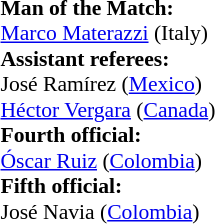<table width=50% style="font-size: 90%">
<tr>
<td><br><strong>Man of the Match:</strong>
<br><a href='#'>Marco Materazzi</a> (Italy)<br><strong>Assistant referees:</strong>
<br>José Ramírez (<a href='#'>Mexico</a>)
<br><a href='#'>Héctor Vergara</a> (<a href='#'>Canada</a>)
<br><strong>Fourth official:</strong>
<br><a href='#'>Óscar Ruiz</a> (<a href='#'>Colombia</a>)
<br><strong>Fifth official:</strong>
<br>José Navia (<a href='#'>Colombia</a>)</td>
</tr>
</table>
